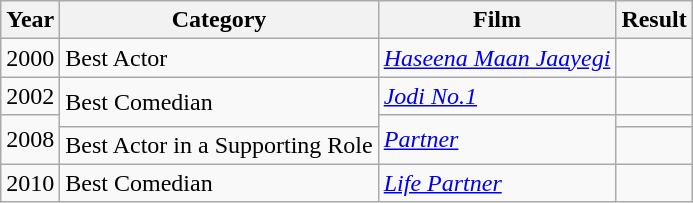<table class="wikitable">
<tr style="background:#ebf5ff;">
<th>Year</th>
<th>Category</th>
<th>Film</th>
<th>Result</th>
</tr>
<tr>
<td>2000</td>
<td>Best Actor</td>
<td><em><a href='#'>Haseena Maan Jaayegi</a></em></td>
<td></td>
</tr>
<tr>
<td>2002</td>
<td rowspan="2">Best Comedian</td>
<td><em><a href='#'>Jodi No.1</a></em></td>
<td></td>
</tr>
<tr>
<td rowspan="2">2008</td>
<td rowspan="2"><em><a href='#'>Partner</a></em></td>
<td></td>
</tr>
<tr>
<td>Best Actor in a Supporting Role</td>
<td></td>
</tr>
<tr>
<td>2010</td>
<td>Best Comedian</td>
<td><em><a href='#'>Life Partner</a></em></td>
<td></td>
</tr>
</table>
